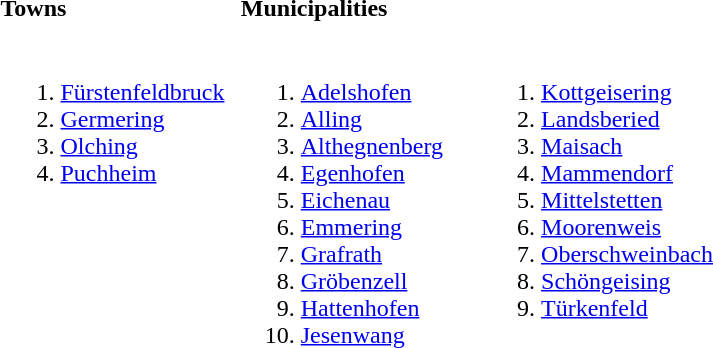<table>
<tr>
<th align=left width=33%>Towns</th>
<th align=left width=33%>Municipalities</th>
<th align=left width=33%></th>
</tr>
<tr valign=top>
<td><br><ol><li><a href='#'>Fürstenfeldbruck</a></li><li><a href='#'>Germering</a></li><li><a href='#'>Olching</a></li><li><a href='#'>Puchheim</a></li></ol></td>
<td><br><ol><li><a href='#'>Adelshofen</a></li><li><a href='#'>Alling</a></li><li><a href='#'>Althegnenberg</a></li><li><a href='#'>Egenhofen</a></li><li><a href='#'>Eichenau</a></li><li><a href='#'>Emmering</a></li><li><a href='#'>Grafrath</a></li><li><a href='#'>Gröbenzell</a></li><li><a href='#'>Hattenhofen</a></li><li><a href='#'>Jesenwang</a></li></ol></td>
<td><br><ol>
<li> <a href='#'>Kottgeisering</a>
<li> <a href='#'>Landsberied</a>
<li> <a href='#'>Maisach</a>
<li> <a href='#'>Mammendorf</a>
<li> <a href='#'>Mittelstetten</a>
<li> <a href='#'>Moorenweis</a>
<li> <a href='#'>Oberschweinbach</a>
<li> <a href='#'>Schöngeising</a>
<li> <a href='#'>Türkenfeld</a>
</ol></td>
</tr>
</table>
